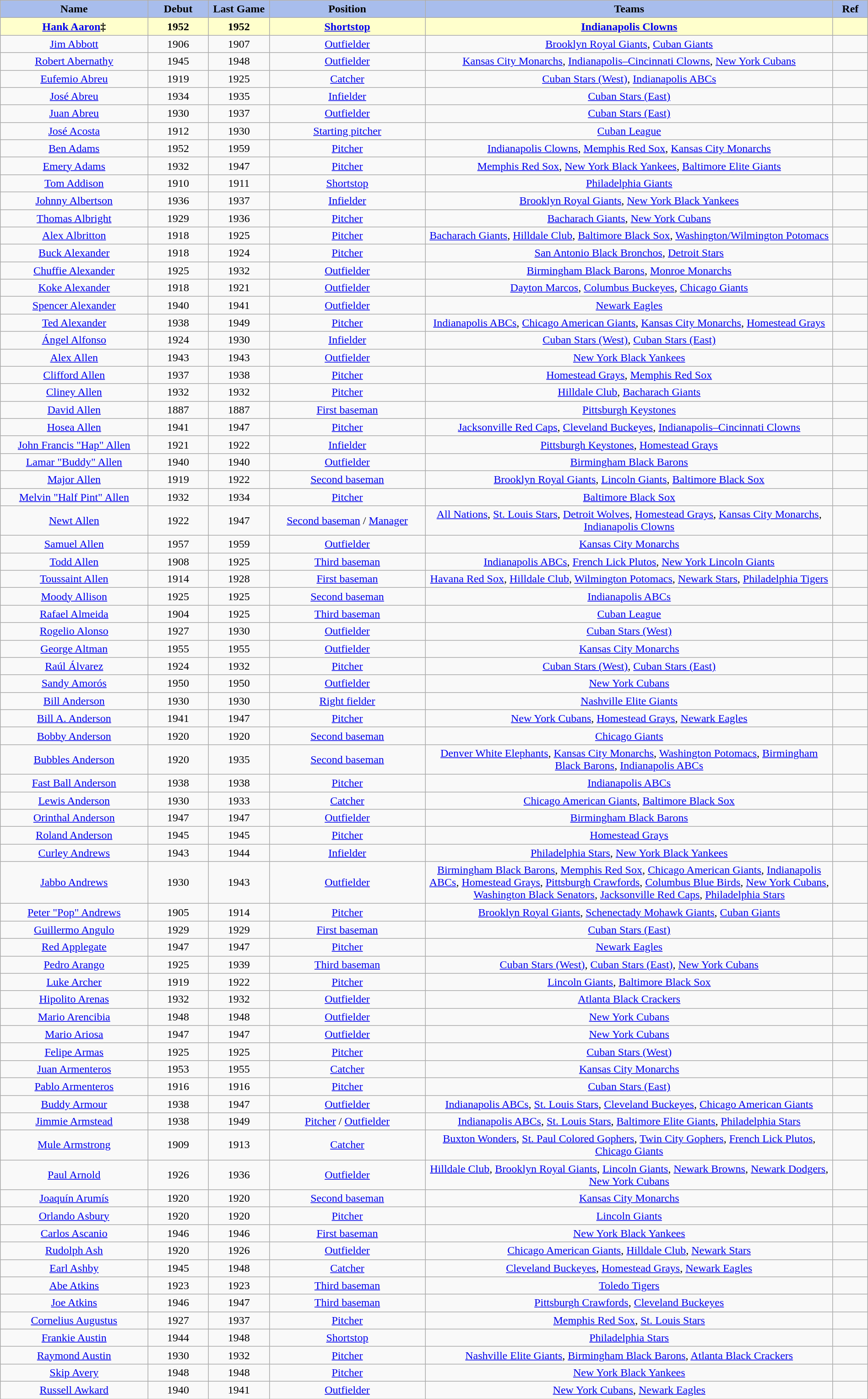<table class="wikitable" style="width: 100%">
<tr>
<th style="background:#a8bdec; width:17%;">Name</th>
<th style="width:7%; background:#a8bdec;">Debut</th>
<th style="width:7%; background:#a8bdec;">Last Game</th>
<th style="width:18%; background:#a8bdec;">Position</th>
<th style="width:47%; background:#a8bdec;">Teams</th>
<th style="width:4%; background:#a8bdec;">Ref</th>
</tr>
<tr style="background:#ffc; text-align:center;">
<td><strong><a href='#'>Hank Aaron</a>‡</strong></td>
<td><strong>1952</strong></td>
<td><strong>1952</strong></td>
<td><strong><a href='#'>Shortstop</a></strong></td>
<td><strong><a href='#'>Indianapolis Clowns</a></strong></td>
<td><strong></strong></td>
</tr>
<tr align=center>
<td><a href='#'>Jim Abbott</a></td>
<td>1906</td>
<td>1907</td>
<td><a href='#'>Outfielder</a></td>
<td><a href='#'>Brooklyn Royal Giants</a>, <a href='#'>Cuban Giants</a></td>
<td></td>
</tr>
<tr align=center>
<td><a href='#'>Robert Abernathy</a></td>
<td>1945</td>
<td>1948</td>
<td><a href='#'>Outfielder</a></td>
<td><a href='#'>Kansas City Monarchs</a>, <a href='#'>Indianapolis–Cincinnati Clowns</a>, <a href='#'>New York Cubans</a></td>
<td></td>
</tr>
<tr align=center>
<td><a href='#'>Eufemio Abreu</a></td>
<td>1919</td>
<td>1925</td>
<td><a href='#'>Catcher</a></td>
<td><a href='#'>Cuban Stars (West)</a>, <a href='#'>Indianapolis ABCs</a></td>
<td></td>
</tr>
<tr align=center>
<td><a href='#'>José Abreu</a></td>
<td>1934</td>
<td>1935</td>
<td><a href='#'>Infielder</a></td>
<td><a href='#'>Cuban Stars (East)</a></td>
<td></td>
</tr>
<tr align=center>
<td><a href='#'>Juan Abreu</a></td>
<td>1930</td>
<td>1937</td>
<td><a href='#'>Outfielder</a></td>
<td><a href='#'>Cuban Stars (East)</a></td>
<td></td>
</tr>
<tr align=center>
<td><a href='#'>José Acosta</a></td>
<td>1912</td>
<td>1930</td>
<td><a href='#'>Starting pitcher</a></td>
<td><a href='#'>Cuban League</a></td>
<td></td>
</tr>
<tr align=center>
<td><a href='#'>Ben Adams</a></td>
<td>1952</td>
<td>1959</td>
<td><a href='#'>Pitcher</a></td>
<td><a href='#'>Indianapolis Clowns</a>, <a href='#'>Memphis Red Sox</a>, <a href='#'>Kansas City Monarchs</a></td>
<td></td>
</tr>
<tr align=center>
<td><a href='#'>Emery Adams</a></td>
<td>1932</td>
<td>1947</td>
<td><a href='#'>Pitcher</a></td>
<td><a href='#'>Memphis Red Sox</a>, <a href='#'>New York Black Yankees</a>, <a href='#'>Baltimore Elite Giants</a></td>
<td></td>
</tr>
<tr align=center>
<td><a href='#'>Tom Addison</a></td>
<td>1910</td>
<td>1911</td>
<td><a href='#'>Shortstop</a></td>
<td><a href='#'>Philadelphia Giants</a></td>
<td></td>
</tr>
<tr align=center>
<td><a href='#'>Johnny Albertson</a></td>
<td>1936</td>
<td>1937</td>
<td><a href='#'>Infielder</a></td>
<td><a href='#'>Brooklyn Royal Giants</a>, <a href='#'>New York Black Yankees</a></td>
<td></td>
</tr>
<tr align=center>
<td><a href='#'>Thomas Albright</a></td>
<td>1929</td>
<td>1936</td>
<td><a href='#'>Pitcher</a></td>
<td><a href='#'>Bacharach Giants</a>, <a href='#'>New York Cubans</a></td>
<td></td>
</tr>
<tr align=center>
<td><a href='#'>Alex Albritton</a></td>
<td>1918</td>
<td>1925</td>
<td><a href='#'>Pitcher</a></td>
<td><a href='#'>Bacharach Giants</a>, <a href='#'>Hilldale Club</a>, <a href='#'>Baltimore Black Sox</a>, <a href='#'>Washington/Wilmington Potomacs</a></td>
<td></td>
</tr>
<tr align=center>
<td><a href='#'>Buck Alexander</a></td>
<td>1918</td>
<td>1924</td>
<td><a href='#'>Pitcher</a></td>
<td><a href='#'>San Antonio Black Bronchos</a>, <a href='#'>Detroit Stars</a></td>
<td></td>
</tr>
<tr align=center>
<td><a href='#'>Chuffie Alexander</a></td>
<td>1925</td>
<td>1932</td>
<td><a href='#'>Outfielder</a></td>
<td><a href='#'>Birmingham Black Barons</a>, <a href='#'>Monroe Monarchs</a></td>
<td></td>
</tr>
<tr align=center>
<td><a href='#'>Koke Alexander</a></td>
<td>1918</td>
<td>1921</td>
<td><a href='#'>Outfielder</a></td>
<td><a href='#'>Dayton Marcos</a>, <a href='#'>Columbus Buckeyes</a>, <a href='#'>Chicago Giants</a></td>
<td></td>
</tr>
<tr align=center>
<td><a href='#'>Spencer Alexander</a></td>
<td>1940</td>
<td>1941</td>
<td><a href='#'>Outfielder</a></td>
<td><a href='#'>Newark Eagles </a></td>
<td></td>
</tr>
<tr align=center>
<td><a href='#'>Ted Alexander</a></td>
<td>1938</td>
<td>1949</td>
<td><a href='#'>Pitcher</a></td>
<td><a href='#'>Indianapolis ABCs</a>, <a href='#'>Chicago American Giants</a>, <a href='#'>Kansas City Monarchs</a>, <a href='#'>Homestead Grays</a></td>
<td></td>
</tr>
<tr align=center>
<td><a href='#'>Ángel Alfonso</a></td>
<td>1924</td>
<td>1930</td>
<td><a href='#'>Infielder</a></td>
<td><a href='#'>Cuban Stars (West)</a>, <a href='#'>Cuban Stars (East)</a></td>
<td></td>
</tr>
<tr align=center>
<td><a href='#'>Alex Allen</a></td>
<td>1943</td>
<td>1943</td>
<td><a href='#'>Outfielder</a></td>
<td><a href='#'>New York Black Yankees</a></td>
<td></td>
</tr>
<tr align=center>
<td><a href='#'>Clifford Allen</a></td>
<td>1937</td>
<td>1938</td>
<td><a href='#'>Pitcher</a></td>
<td><a href='#'>Homestead Grays</a>, <a href='#'>Memphis Red Sox</a></td>
<td></td>
</tr>
<tr align=center>
<td><a href='#'>Cliney Allen</a></td>
<td>1932</td>
<td>1932</td>
<td><a href='#'>Pitcher</a></td>
<td><a href='#'>Hilldale Club</a>, <a href='#'>Bacharach Giants</a></td>
<td></td>
</tr>
<tr align=center>
<td><a href='#'>David Allen</a></td>
<td>1887</td>
<td>1887</td>
<td><a href='#'>First baseman</a></td>
<td><a href='#'>Pittsburgh Keystones</a></td>
<td></td>
</tr>
<tr align=center>
<td><a href='#'>Hosea Allen</a></td>
<td>1941</td>
<td>1947</td>
<td><a href='#'>Pitcher</a></td>
<td><a href='#'>Jacksonville Red Caps</a>, <a href='#'>Cleveland Buckeyes</a>, <a href='#'>Indianapolis–Cincinnati Clowns</a></td>
<td></td>
</tr>
<tr align=center>
<td><a href='#'>John Francis "Hap" Allen</a></td>
<td>1921</td>
<td>1922</td>
<td><a href='#'>Infielder</a></td>
<td><a href='#'>Pittsburgh Keystones</a>, <a href='#'>Homestead Grays</a></td>
<td></td>
</tr>
<tr align=center>
<td><a href='#'>Lamar "Buddy" Allen</a></td>
<td>1940</td>
<td>1940</td>
<td><a href='#'>Outfielder</a></td>
<td><a href='#'>Birmingham Black Barons</a></td>
<td></td>
</tr>
<tr align=center>
<td><a href='#'>Major Allen</a></td>
<td>1919</td>
<td>1922</td>
<td><a href='#'>Second baseman</a></td>
<td><a href='#'>Brooklyn Royal Giants</a>, <a href='#'>Lincoln Giants</a>, <a href='#'>Baltimore Black Sox</a></td>
<td></td>
</tr>
<tr align=center>
<td><a href='#'>Melvin "Half Pint" Allen</a></td>
<td>1932</td>
<td>1934</td>
<td><a href='#'>Pitcher</a></td>
<td><a href='#'>Baltimore Black Sox </a></td>
<td></td>
</tr>
<tr align=center>
<td><a href='#'>Newt Allen</a></td>
<td>1922</td>
<td>1947</td>
<td><a href='#'>Second baseman</a> / <a href='#'>Manager</a></td>
<td><a href='#'>All Nations</a>, <a href='#'>St. Louis Stars</a>, <a href='#'>Detroit Wolves</a>, <a href='#'>Homestead Grays</a>, <a href='#'>Kansas City Monarchs</a>, <a href='#'>Indianapolis Clowns</a></td>
<td></td>
</tr>
<tr align=center>
<td><a href='#'>Samuel Allen</a></td>
<td>1957</td>
<td>1959</td>
<td><a href='#'>Outfielder</a></td>
<td><a href='#'>Kansas City Monarchs</a></td>
<td></td>
</tr>
<tr align=center>
<td><a href='#'>Todd Allen</a></td>
<td>1908</td>
<td>1925</td>
<td><a href='#'>Third baseman</a></td>
<td><a href='#'>Indianapolis ABCs</a>, <a href='#'>French Lick Plutos</a>, <a href='#'>New York Lincoln Giants</a></td>
<td></td>
</tr>
<tr align=center>
<td><a href='#'>Toussaint Allen</a></td>
<td>1914</td>
<td>1928</td>
<td><a href='#'>First baseman</a></td>
<td><a href='#'>Havana Red Sox</a>, <a href='#'>Hilldale Club</a>, <a href='#'>Wilmington Potomacs</a>, <a href='#'>Newark Stars</a>, <a href='#'>Philadelphia Tigers</a></td>
<td></td>
</tr>
<tr align=center>
<td><a href='#'>Moody Allison</a></td>
<td>1925</td>
<td>1925</td>
<td><a href='#'>Second baseman</a></td>
<td><a href='#'>Indianapolis ABCs</a></td>
<td></td>
</tr>
<tr align=center>
<td><a href='#'>Rafael Almeida</a></td>
<td>1904</td>
<td>1925</td>
<td><a href='#'>Third baseman</a></td>
<td><a href='#'>Cuban League</a></td>
<td></td>
</tr>
<tr align=center>
<td><a href='#'>Rogelio Alonso</a></td>
<td>1927</td>
<td>1930</td>
<td><a href='#'>Outfielder</a></td>
<td><a href='#'>Cuban Stars (West)</a></td>
<td></td>
</tr>
<tr align=center>
<td><a href='#'>George Altman</a></td>
<td>1955</td>
<td>1955</td>
<td><a href='#'>Outfielder</a></td>
<td><a href='#'>Kansas City Monarchs</a></td>
<td></td>
</tr>
<tr align=center>
<td><a href='#'>Raúl Álvarez</a></td>
<td>1924</td>
<td>1932</td>
<td><a href='#'>Pitcher</a></td>
<td><a href='#'>Cuban Stars (West)</a>, <a href='#'>Cuban Stars (East)</a></td>
<td></td>
</tr>
<tr align=center>
<td><a href='#'>Sandy Amorós</a></td>
<td>1950</td>
<td>1950</td>
<td><a href='#'>Outfielder</a></td>
<td><a href='#'>New York Cubans</a></td>
<td></td>
</tr>
<tr align=center>
<td><a href='#'>Bill Anderson</a></td>
<td>1930</td>
<td>1930</td>
<td><a href='#'>Right fielder</a></td>
<td><a href='#'>Nashville Elite Giants</a></td>
<td></td>
</tr>
<tr align=center>
<td><a href='#'>Bill A. Anderson</a></td>
<td>1941</td>
<td>1947</td>
<td><a href='#'>Pitcher</a></td>
<td><a href='#'>New York Cubans</a>, <a href='#'>Homestead Grays</a>, <a href='#'>Newark Eagles</a></td>
<td></td>
</tr>
<tr align=center>
<td><a href='#'>Bobby Anderson</a></td>
<td>1920</td>
<td>1920</td>
<td><a href='#'>Second baseman</a></td>
<td><a href='#'>Chicago Giants</a></td>
<td></td>
</tr>
<tr align=center>
<td><a href='#'>Bubbles Anderson</a></td>
<td>1920</td>
<td>1935</td>
<td><a href='#'>Second baseman</a></td>
<td><a href='#'>Denver White Elephants</a>, <a href='#'>Kansas City Monarchs</a>, <a href='#'>Washington Potomacs</a>, <a href='#'>Birmingham Black Barons</a>, <a href='#'>Indianapolis ABCs</a></td>
<td></td>
</tr>
<tr align=center>
<td><a href='#'>Fast Ball Anderson</a></td>
<td>1938</td>
<td>1938</td>
<td><a href='#'>Pitcher</a></td>
<td><a href='#'>Indianapolis ABCs</a></td>
<td></td>
</tr>
<tr align=center>
<td><a href='#'>Lewis Anderson</a></td>
<td>1930</td>
<td>1933</td>
<td><a href='#'>Catcher</a></td>
<td><a href='#'>Chicago American Giants</a>, <a href='#'>Baltimore Black Sox</a></td>
<td></td>
</tr>
<tr align=center>
<td><a href='#'>Orinthal Anderson</a></td>
<td>1947</td>
<td>1947</td>
<td><a href='#'>Outfielder</a></td>
<td><a href='#'>Birmingham Black Barons</a></td>
<td></td>
</tr>
<tr align=center>
<td><a href='#'>Roland Anderson</a></td>
<td>1945</td>
<td>1945</td>
<td><a href='#'>Pitcher</a></td>
<td><a href='#'>Homestead Grays</a></td>
<td></td>
</tr>
<tr align=center>
<td><a href='#'>Curley Andrews</a></td>
<td>1943</td>
<td>1944</td>
<td><a href='#'>Infielder</a></td>
<td><a href='#'>Philadelphia Stars</a>, <a href='#'>New York Black Yankees</a></td>
<td></td>
</tr>
<tr align=center>
<td><a href='#'>Jabbo Andrews</a></td>
<td>1930</td>
<td>1943</td>
<td><a href='#'>Outfielder</a></td>
<td><a href='#'>Birmingham Black Barons</a>, <a href='#'>Memphis Red Sox</a>, <a href='#'>Chicago American Giants</a>, <a href='#'>Indianapolis ABCs</a>, <a href='#'>Homestead Grays</a>, <a href='#'>Pittsburgh Crawfords</a>, <a href='#'>Columbus Blue Birds</a>, <a href='#'>New York Cubans</a>, <a href='#'>Washington Black Senators</a>, <a href='#'>Jacksonville Red Caps</a>, <a href='#'>Philadelphia Stars</a></td>
<td></td>
</tr>
<tr align=center>
<td><a href='#'>Peter "Pop" Andrews</a></td>
<td>1905</td>
<td>1914</td>
<td><a href='#'>Pitcher</a></td>
<td><a href='#'>Brooklyn Royal Giants</a>, <a href='#'>Schenectady Mohawk Giants</a>, <a href='#'>Cuban Giants</a></td>
<td></td>
</tr>
<tr align=center>
<td><a href='#'>Guillermo Angulo</a></td>
<td>1929</td>
<td>1929</td>
<td><a href='#'>First baseman</a></td>
<td><a href='#'>Cuban Stars (East)</a></td>
<td></td>
</tr>
<tr align=center>
<td><a href='#'>Red Applegate</a></td>
<td>1947</td>
<td>1947</td>
<td><a href='#'>Pitcher</a></td>
<td><a href='#'>Newark Eagles</a></td>
<td></td>
</tr>
<tr align=center>
<td><a href='#'>Pedro Arango</a></td>
<td>1925</td>
<td>1939</td>
<td><a href='#'>Third baseman</a></td>
<td><a href='#'>Cuban Stars (West)</a>, <a href='#'>Cuban Stars (East)</a>, <a href='#'>New York Cubans</a></td>
<td></td>
</tr>
<tr align=center>
<td><a href='#'>Luke Archer</a></td>
<td>1919</td>
<td>1922</td>
<td><a href='#'>Pitcher</a></td>
<td><a href='#'>Lincoln Giants</a>, <a href='#'>Baltimore Black Sox</a></td>
<td></td>
</tr>
<tr align=center>
<td><a href='#'>Hipolito Arenas</a></td>
<td>1932</td>
<td>1932</td>
<td><a href='#'>Outfielder</a></td>
<td><a href='#'>Atlanta Black Crackers</a></td>
<td></td>
</tr>
<tr align=center>
<td><a href='#'>Mario Arencibia</a></td>
<td>1948</td>
<td>1948</td>
<td><a href='#'>Outfielder</a></td>
<td><a href='#'>New York Cubans</a></td>
<td></td>
</tr>
<tr align=center>
<td><a href='#'>Mario Ariosa</a></td>
<td>1947</td>
<td>1947</td>
<td><a href='#'>Outfielder</a></td>
<td><a href='#'>New York Cubans</a></td>
<td></td>
</tr>
<tr align=center>
<td><a href='#'>Felipe Armas</a></td>
<td>1925</td>
<td>1925</td>
<td><a href='#'>Pitcher</a></td>
<td><a href='#'>Cuban Stars (West)</a></td>
<td></td>
</tr>
<tr align=center>
<td><a href='#'>Juan Armenteros</a></td>
<td>1953</td>
<td>1955</td>
<td><a href='#'>Catcher</a></td>
<td><a href='#'>Kansas City Monarchs</a></td>
<td></td>
</tr>
<tr align=center>
<td><a href='#'>Pablo Armenteros</a></td>
<td>1916</td>
<td>1916</td>
<td><a href='#'>Pitcher</a></td>
<td><a href='#'>Cuban Stars (East)</a></td>
<td></td>
</tr>
<tr align=center>
<td><a href='#'>Buddy Armour</a></td>
<td>1938</td>
<td>1947</td>
<td><a href='#'>Outfielder</a></td>
<td><a href='#'>Indianapolis ABCs</a>, <a href='#'>St. Louis Stars</a>, <a href='#'>Cleveland Buckeyes</a>, <a href='#'>Chicago American Giants</a></td>
<td></td>
</tr>
<tr align=center>
<td><a href='#'>Jimmie Armstead</a></td>
<td>1938</td>
<td>1949</td>
<td><a href='#'>Pitcher</a> / <a href='#'>Outfielder</a></td>
<td><a href='#'>Indianapolis ABCs</a>, <a href='#'>St. Louis Stars</a>, <a href='#'>Baltimore Elite Giants</a>, <a href='#'>Philadelphia Stars</a></td>
<td></td>
</tr>
<tr align=center>
<td><a href='#'>Mule Armstrong</a></td>
<td>1909</td>
<td>1913</td>
<td><a href='#'>Catcher</a></td>
<td><a href='#'>Buxton Wonders</a>, <a href='#'>St. Paul Colored Gophers</a>, <a href='#'>Twin City Gophers</a>, <a href='#'>French Lick Plutos</a>, <a href='#'>Chicago Giants</a></td>
<td></td>
</tr>
<tr align=center>
<td><a href='#'>Paul Arnold</a></td>
<td>1926</td>
<td>1936</td>
<td><a href='#'>Outfielder</a></td>
<td><a href='#'>Hilldale Club</a>, <a href='#'>Brooklyn Royal Giants</a>, <a href='#'>Lincoln Giants</a>, <a href='#'>Newark Browns</a>, <a href='#'>Newark Dodgers</a>, <a href='#'>New York Cubans</a></td>
<td></td>
</tr>
<tr align=center>
<td><a href='#'>Joaquín Arumís</a></td>
<td>1920</td>
<td>1920</td>
<td><a href='#'>Second baseman</a></td>
<td><a href='#'>Kansas City Monarchs</a></td>
<td></td>
</tr>
<tr align=center>
<td><a href='#'>Orlando Asbury</a></td>
<td>1920</td>
<td>1920</td>
<td><a href='#'>Pitcher</a></td>
<td><a href='#'>Lincoln Giants</a></td>
<td></td>
</tr>
<tr align=center>
<td><a href='#'>Carlos Ascanio</a></td>
<td>1946</td>
<td>1946</td>
<td><a href='#'>First baseman</a></td>
<td><a href='#'>New York Black Yankees</a></td>
<td></td>
</tr>
<tr align=center>
<td><a href='#'>Rudolph Ash</a></td>
<td>1920</td>
<td>1926</td>
<td><a href='#'>Outfielder</a></td>
<td><a href='#'>Chicago American Giants</a>, <a href='#'>Hilldale Club</a>, <a href='#'>Newark Stars</a></td>
<td></td>
</tr>
<tr align=center>
<td><a href='#'>Earl Ashby</a></td>
<td>1945</td>
<td>1948</td>
<td><a href='#'>Catcher</a></td>
<td><a href='#'>Cleveland Buckeyes</a>, <a href='#'>Homestead Grays</a>, <a href='#'>Newark Eagles</a></td>
<td></td>
</tr>
<tr align=center>
<td><a href='#'>Abe Atkins</a></td>
<td>1923</td>
<td>1923</td>
<td><a href='#'>Third baseman</a></td>
<td><a href='#'>Toledo Tigers</a></td>
<td></td>
</tr>
<tr align=center>
<td><a href='#'>Joe Atkins</a></td>
<td>1946</td>
<td>1947</td>
<td><a href='#'>Third baseman</a></td>
<td><a href='#'>Pittsburgh Crawfords</a>, <a href='#'>Cleveland Buckeyes</a></td>
<td></td>
</tr>
<tr align=center>
<td><a href='#'>Cornelius Augustus</a></td>
<td>1927</td>
<td>1937</td>
<td><a href='#'>Pitcher</a></td>
<td><a href='#'>Memphis Red Sox</a>, <a href='#'>St. Louis Stars</a></td>
<td></td>
</tr>
<tr align=center>
<td><a href='#'>Frankie Austin</a></td>
<td>1944</td>
<td>1948</td>
<td><a href='#'>Shortstop</a></td>
<td><a href='#'>Philadelphia Stars</a></td>
<td></td>
</tr>
<tr align=center>
<td><a href='#'>Raymond Austin</a></td>
<td>1930</td>
<td>1932</td>
<td><a href='#'>Pitcher</a></td>
<td><a href='#'>Nashville Elite Giants</a>, <a href='#'>Birmingham Black Barons</a>, <a href='#'>Atlanta Black Crackers</a></td>
<td></td>
</tr>
<tr align=center>
<td><a href='#'>Skip Avery</a></td>
<td>1948</td>
<td>1948</td>
<td><a href='#'>Pitcher</a></td>
<td><a href='#'>New York Black Yankees</a></td>
<td></td>
</tr>
<tr align=center>
<td><a href='#'>Russell Awkard</a></td>
<td>1940</td>
<td>1941</td>
<td><a href='#'>Outfielder</a></td>
<td><a href='#'>New York Cubans</a>, <a href='#'>Newark Eagles</a></td>
<td></td>
</tr>
</table>
